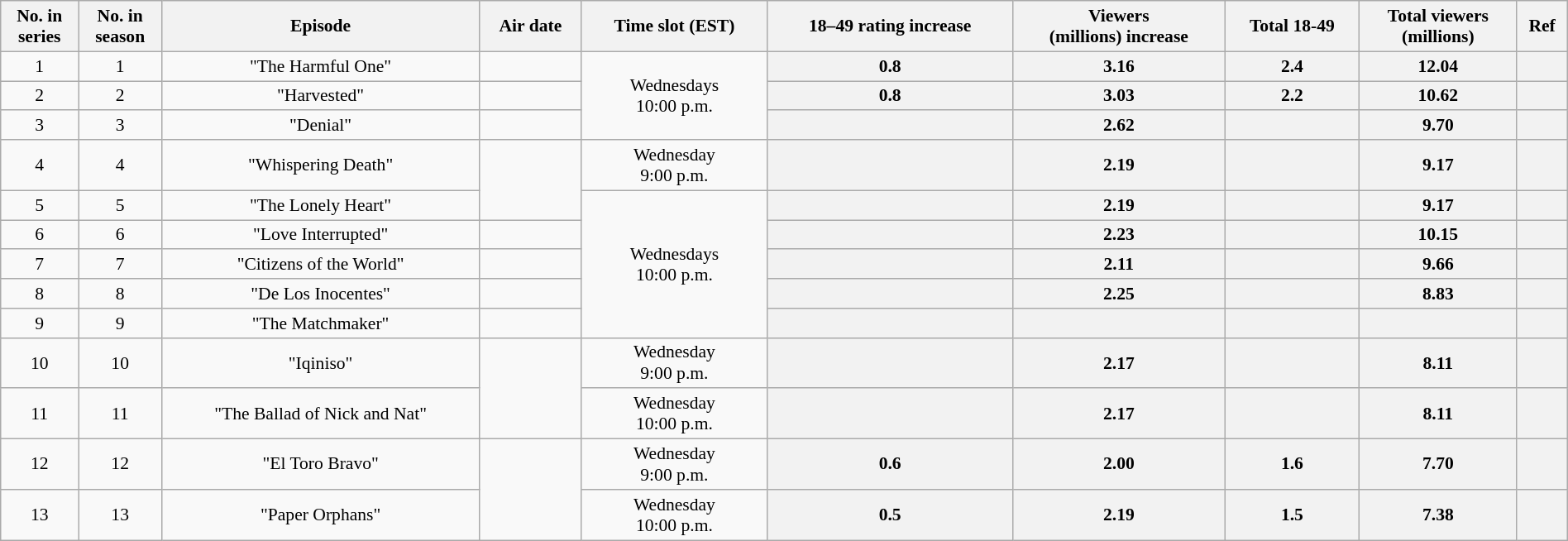<table class="wikitable" style="font-size:90%; text-align:center; width: 100%; margin-left: auto; margin-right: auto;">
<tr>
<th>No. in<br>series</th>
<th>No. in<br>season</th>
<th>Episode</th>
<th>Air date</th>
<th>Time slot (EST)</th>
<th>18–49 rating increase</th>
<th>Viewers<br>(millions) increase</th>
<th>Total 18-49</th>
<th>Total viewers<br>(millions)</th>
<th>Ref</th>
</tr>
<tr>
<td style="text-align:center">1</td>
<td style="text-align:center">1</td>
<td>"The Harmful One"</td>
<td></td>
<td style="text-align:center" rowspan=3>Wednesdays<br>10:00 p.m.</td>
<th style="text-align:center">0.8</th>
<th style="text-align:center">3.16</th>
<th style="text-align:center">2.4</th>
<th style="text-align:center">12.04</th>
<th></th>
</tr>
<tr>
<td style="text-align:center">2</td>
<td style="text-align:center">2</td>
<td>"Harvested"</td>
<td></td>
<th style="text-align:center">0.8</th>
<th style="text-align:center">3.03</th>
<th style="text-align:center">2.2</th>
<th style="text-align:center">10.62</th>
<th></th>
</tr>
<tr>
<td style="text-align:center">3</td>
<td style="text-align:center">3</td>
<td>"Denial"</td>
<td></td>
<th></th>
<th style="text-align:center">2.62</th>
<th></th>
<th style="text-align:center">9.70</th>
<th></th>
</tr>
<tr>
<td style="text-align:center">4</td>
<td style="text-align:center">4</td>
<td>"Whispering Death"</td>
<td style="text-align:center" rowspan="2"></td>
<td style="text-align:center" rowspan=1>Wednesday<br>9:00 p.m.</td>
<th></th>
<th style="text-align:center">2.19</th>
<th></th>
<th style="text-align:center">9.17</th>
<th></th>
</tr>
<tr>
<td style="text-align:center">5</td>
<td style="text-align:center">5</td>
<td>"The Lonely Heart"</td>
<td style="text-align:center" rowspan=5>Wednesdays<br>10:00 p.m.</td>
<th></th>
<th style="text-align:center">2.19</th>
<th></th>
<th style="text-align:center">9.17</th>
<th></th>
</tr>
<tr>
<td style="text-align:center">6</td>
<td style="text-align:center">6</td>
<td>"Love Interrupted"</td>
<td></td>
<th></th>
<th style="text-align:center">2.23</th>
<th></th>
<th style="text-align:center">10.15</th>
<th style="text-align:center"></th>
</tr>
<tr>
<td style="text-align:center">7</td>
<td style="text-align:center">7</td>
<td>"Citizens of the World"</td>
<td></td>
<th></th>
<th style="text-align:center">2.11</th>
<th></th>
<th style="text-align:center">9.66</th>
<th></th>
</tr>
<tr>
<td style="text-align:center">8</td>
<td style="text-align:center">8</td>
<td>"De Los Inocentes"</td>
<td></td>
<th></th>
<th style="text-align:center">2.25</th>
<th></th>
<th style="text-align:center">8.83</th>
<th></th>
</tr>
<tr>
<td style="text-align:center">9</td>
<td style="text-align:center">9</td>
<td>"The Matchmaker"</td>
<td></td>
<th></th>
<th></th>
<th></th>
<th></th>
<th></th>
</tr>
<tr>
<td style="text-align:center">10</td>
<td style="text-align:center">10</td>
<td>"Iqiniso"</td>
<td style="text-align:center" rowspan="2"></td>
<td style="text-align:center" rowspan=1>Wednesday<br>9:00 p.m.</td>
<th></th>
<th style="text-align:center">2.17</th>
<th></th>
<th style="text-align:center">8.11</th>
<th></th>
</tr>
<tr>
<td style="text-align:center">11</td>
<td style="text-align:center">11</td>
<td>"The Ballad of Nick and Nat"</td>
<td style="text-align:center" rowspan=1>Wednesday<br>10:00 p.m.</td>
<th></th>
<th style="text-align:center">2.17</th>
<th></th>
<th style="text-align:center">8.11</th>
<th></th>
</tr>
<tr>
<td style="text-align:center">12</td>
<td style="text-align:center">12</td>
<td>"El Toro Bravo"</td>
<td style="text-align:center" rowspan="2"></td>
<td style="text-align:center" rowspan=1>Wednesday<br>9:00 p.m.</td>
<th style="text-align:center">0.6</th>
<th style="text-align:center">2.00</th>
<th style="text-align:center">1.6</th>
<th style="text-align:center">7.70</th>
<th style="text-align:center"></th>
</tr>
<tr>
<td style="text-align:center">13</td>
<td style="text-align:center">13</td>
<td>"Paper Orphans"</td>
<td style="text-align:center" rowspan=1>Wednesday<br>10:00 p.m.</td>
<th style="text-align:center">0.5</th>
<th style="text-align:center">2.19</th>
<th style="text-align:center">1.5</th>
<th style="text-align:center">7.38</th>
<th style="text-align:center"></th>
</tr>
</table>
